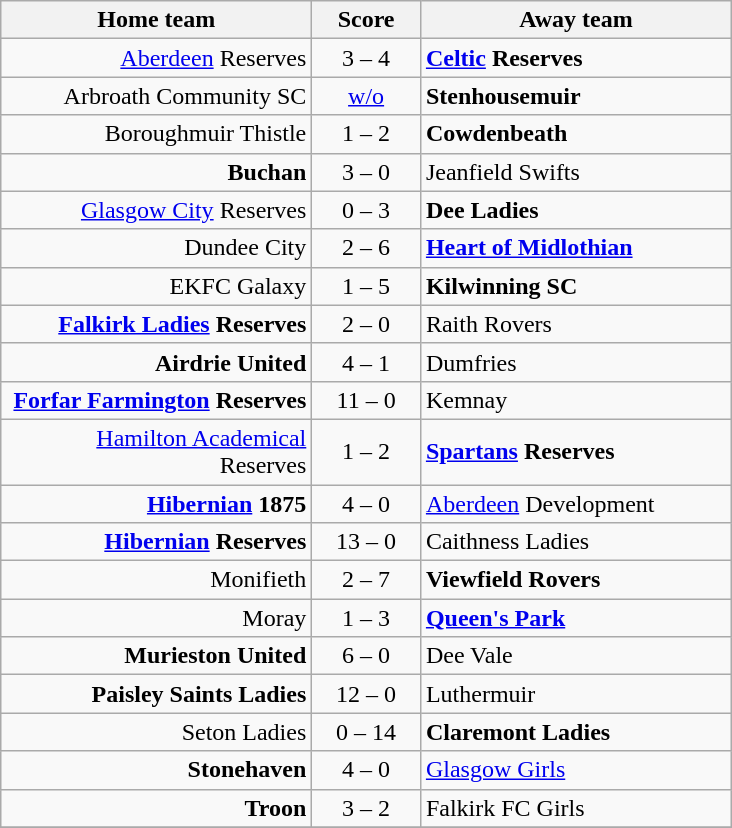<table class="wikitable" style="border-collapse: collapse;">
<tr>
<th align="right" width="200">Home team</th>
<th align="center" width="65"> Score </th>
<th align="left" width="200">Away team</th>
</tr>
<tr>
<td style="text-align: right;"><a href='#'>Aberdeen</a> Reserves</td>
<td style="text-align: center;">3 – 4</td>
<td style="text-align: left;"><strong><a href='#'>Celtic</a> Reserves</strong></td>
</tr>
<tr>
<td style="text-align: right;">Arbroath Community SC</td>
<td style="text-align: center;"><a href='#'>w/o</a></td>
<td style="text-align: left;"><strong>Stenhousemuir</strong></td>
</tr>
<tr>
<td style="text-align: right;">Boroughmuir Thistle</td>
<td style="text-align: center;">1 – 2</td>
<td style="text-align: left;"><strong>Cowdenbeath</strong></td>
</tr>
<tr>
<td style="text-align: right;"><strong>Buchan</strong></td>
<td style="text-align: center;">3 – 0</td>
<td style="text-align: left;">Jeanfield Swifts</td>
</tr>
<tr>
<td style="text-align: right;"><a href='#'>Glasgow City</a> Reserves</td>
<td style="text-align: center;">0 – 3</td>
<td style="text-align: left;"><strong>Dee Ladies</strong></td>
</tr>
<tr>
<td style="text-align: right;">Dundee City</td>
<td style="text-align: center;">2 – 6</td>
<td style="text-align: left;"><strong><a href='#'>Heart of Midlothian</a></strong></td>
</tr>
<tr>
<td style="text-align: right;">EKFC Galaxy</td>
<td style="text-align: center;">1 – 5</td>
<td style="text-align: left;"><strong>Kilwinning SC</strong></td>
</tr>
<tr>
<td style="text-align: right;"><strong><a href='#'>Falkirk Ladies</a> Reserves</strong></td>
<td style="text-align: center;">2 – 0</td>
<td style="text-align: left;">Raith Rovers</td>
</tr>
<tr>
<td style="text-align: right;"><strong>Airdrie United</strong></td>
<td style="text-align: center;">4 – 1</td>
<td style="text-align: left;">Dumfries</td>
</tr>
<tr>
<td style="text-align: right;"><strong><a href='#'>Forfar Farmington</a> Reserves</strong></td>
<td style="text-align: center;">11 – 0</td>
<td style="text-align: left;">Kemnay</td>
</tr>
<tr>
<td style="text-align: right;"><a href='#'>Hamilton Academical</a> Reserves</td>
<td style="text-align: center;">1 – 2</td>
<td style="text-align: left;"><strong><a href='#'>Spartans</a> Reserves</strong></td>
</tr>
<tr>
<td style="text-align: right;"><strong><a href='#'>Hibernian</a> 1875</strong></td>
<td style="text-align: center;">4 – 0</td>
<td style="text-align: left;"><a href='#'>Aberdeen</a> Development</td>
</tr>
<tr>
<td style="text-align: right;"><strong><a href='#'>Hibernian</a> Reserves</strong></td>
<td style="text-align: center;">13 – 0</td>
<td style="text-align: left;">Caithness Ladies</td>
</tr>
<tr>
<td style="text-align: right;">Monifieth</td>
<td style="text-align: center;">2 – 7</td>
<td style="text-align: left;"><strong>Viewfield Rovers</strong></td>
</tr>
<tr>
<td style="text-align: right;">Moray</td>
<td style="text-align: center;">1 – 3</td>
<td style="text-align: left;"><strong><a href='#'>Queen's Park</a></strong></td>
</tr>
<tr>
<td style="text-align: right;"><strong>Murieston United</strong></td>
<td style="text-align: center;">6 – 0</td>
<td style="text-align: left;">Dee Vale</td>
</tr>
<tr>
<td style="text-align: right;"><strong>Paisley Saints Ladies</strong></td>
<td style="text-align: center;">12 – 0</td>
<td style="text-align: left;">Luthermuir</td>
</tr>
<tr>
<td style="text-align: right;">Seton Ladies</td>
<td style="text-align: center;">0 – 14</td>
<td style="text-align: left;"><strong>Claremont Ladies</strong></td>
</tr>
<tr>
<td style="text-align: right;"><strong>Stonehaven</strong></td>
<td style="text-align: center;">4 – 0</td>
<td style="text-align: left;"><a href='#'>Glasgow Girls</a></td>
</tr>
<tr>
<td style="text-align: right;"><strong>Troon</strong></td>
<td style="text-align: center;">3 – 2</td>
<td style="text-align: left;">Falkirk FC Girls</td>
</tr>
<tr>
</tr>
</table>
